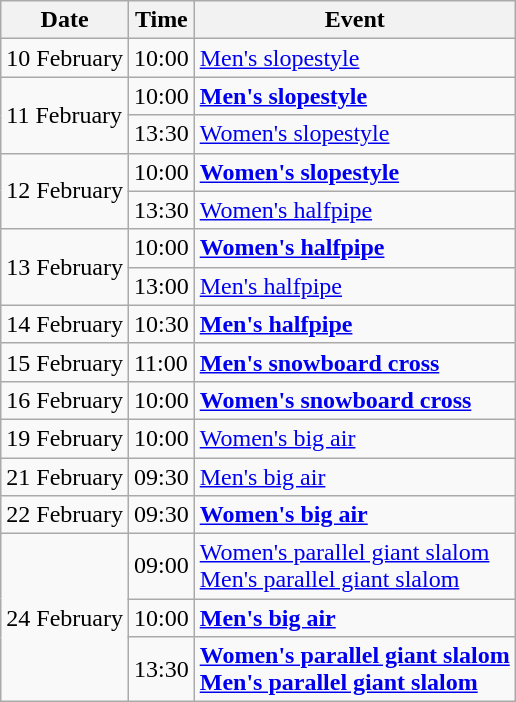<table class=wikitable>
<tr>
<th>Date</th>
<th>Time</th>
<th>Event</th>
</tr>
<tr>
<td>10 February</td>
<td>10:00</td>
<td><a href='#'>Men's slopestyle</a></td>
</tr>
<tr>
<td rowspan=2>11 February</td>
<td>10:00</td>
<td><strong><a href='#'>Men's slopestyle</a></strong></td>
</tr>
<tr>
<td>13:30</td>
<td><a href='#'>Women's slopestyle</a></td>
</tr>
<tr>
<td rowspan=2>12 February</td>
<td>10:00</td>
<td><strong><a href='#'>Women's slopestyle</a></strong></td>
</tr>
<tr>
<td>13:30</td>
<td><a href='#'>Women's halfpipe</a></td>
</tr>
<tr>
<td rowspan=2>13 February</td>
<td>10:00</td>
<td><strong><a href='#'>Women's halfpipe</a></strong></td>
</tr>
<tr>
<td>13:00</td>
<td><a href='#'>Men's halfpipe</a></td>
</tr>
<tr>
<td>14 February</td>
<td>10:30</td>
<td><strong><a href='#'>Men's halfpipe</a></strong></td>
</tr>
<tr>
<td>15 February</td>
<td>11:00</td>
<td><strong><a href='#'>Men's snowboard cross</a></strong></td>
</tr>
<tr>
<td>16 February</td>
<td>10:00</td>
<td><strong><a href='#'>Women's snowboard cross</a></strong></td>
</tr>
<tr>
<td>19 February</td>
<td>10:00</td>
<td><a href='#'>Women's big air</a></td>
</tr>
<tr>
<td>21 February</td>
<td>09:30</td>
<td><a href='#'>Men's big air</a></td>
</tr>
<tr>
<td>22 February</td>
<td>09:30</td>
<td><strong><a href='#'>Women's big air</a></strong></td>
</tr>
<tr>
<td rowspan=3>24 February</td>
<td>09:00</td>
<td><a href='#'>Women's parallel giant slalom</a> <br> <a href='#'>Men's parallel giant slalom</a></td>
</tr>
<tr>
<td>10:00</td>
<td><strong><a href='#'>Men's big air</a></strong></td>
</tr>
<tr>
<td>13:30</td>
<td><strong><a href='#'>Women's parallel giant slalom</a></strong> <br> <strong><a href='#'>Men's parallel giant slalom</a></strong></td>
</tr>
</table>
